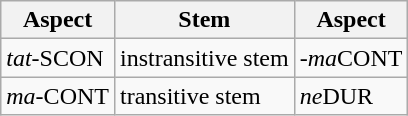<table class="wikitable">
<tr>
<th>Aspect</th>
<th>Stem</th>
<th>Aspect</th>
</tr>
<tr>
<td><em>tat-</em>SCON</td>
<td>instransitive stem</td>
<td><em>-ma</em>CONT</td>
</tr>
<tr>
<td><em>ma-</em>CONT</td>
<td>transitive stem</td>
<td><em>ne</em>DUR</td>
</tr>
</table>
